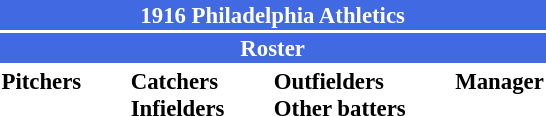<table class="toccolours" style="font-size: 95%;">
<tr>
<th colspan="10" style="background-color: #4169e1; color: white; text-align: center;">1916 Philadelphia Athletics</th>
</tr>
<tr>
<td colspan="10" style="background-color: #4169e1; color: white; text-align: center;"><strong>Roster</strong></td>
</tr>
<tr>
<td valign="top"><strong>Pitchers</strong><br>

















</td>
<td width="25px"></td>
<td valign="top"><strong>Catchers</strong><br>




<strong>Infielders</strong>










</td>
<td width="25px"></td>
<td valign="top"><strong>Outfielders</strong><br>













<strong>Other batters</strong>
</td>
<td width="25px"></td>
<td valign="top"><strong>Manager</strong><br></td>
</tr>
</table>
